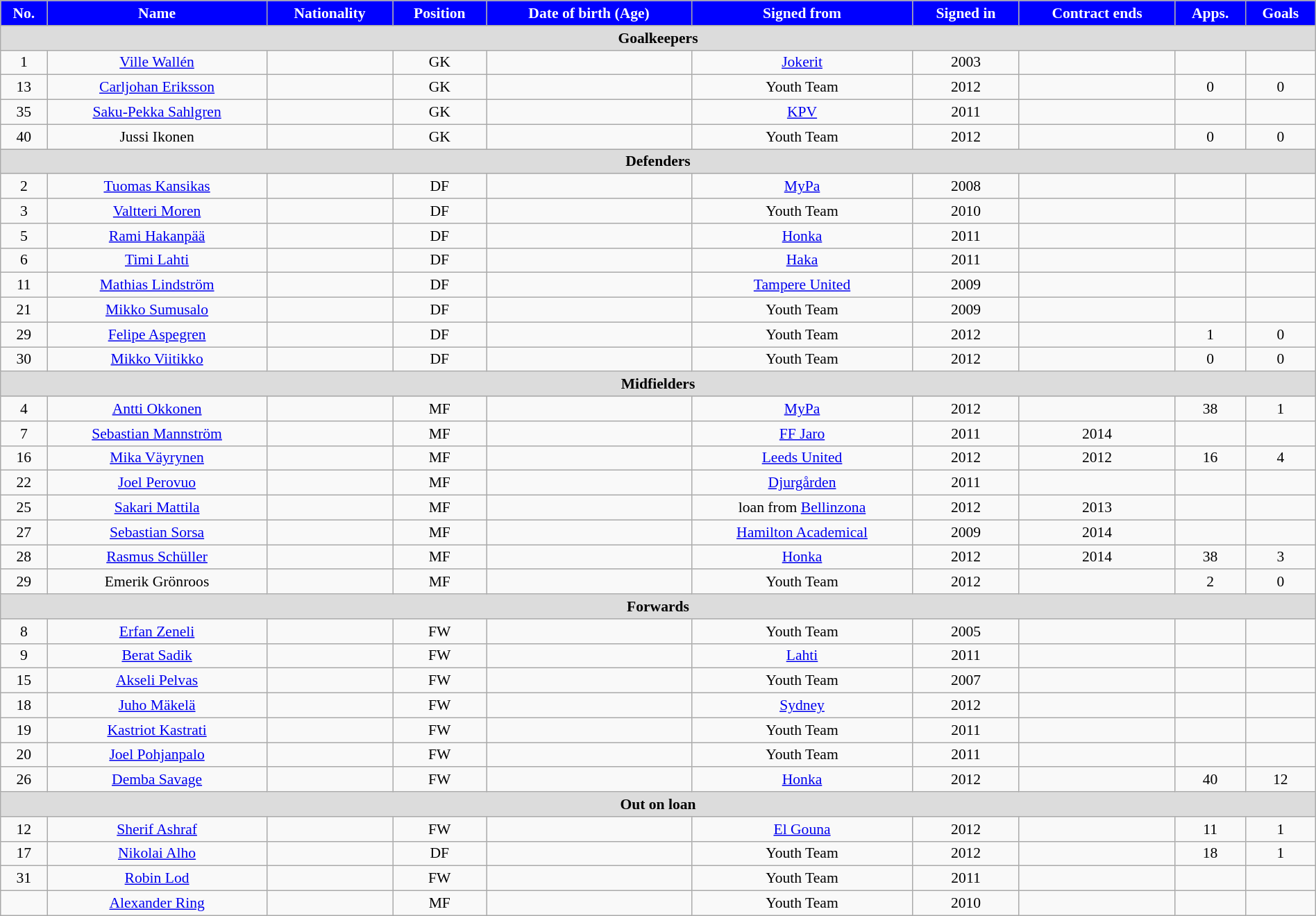<table class="wikitable"  style="text-align:center; font-size:90%; width:100%;">
<tr>
<th style="background:#00f; color:white; text-align:center;">No.</th>
<th style="background:#00f; color:white; text-align:center;">Name</th>
<th style="background:#00f; color:white; text-align:center;">Nationality</th>
<th style="background:#00f; color:white; text-align:center;">Position</th>
<th style="background:#00f; color:white; text-align:center;">Date of birth (Age)</th>
<th style="background:#00f; color:white; text-align:center;">Signed from</th>
<th style="background:#00f; color:white; text-align:center;">Signed in</th>
<th style="background:#00f; color:white; text-align:center;">Contract ends</th>
<th style="background:#00f; color:white; text-align:center;">Apps.</th>
<th style="background:#00f; color:white; text-align:center;">Goals</th>
</tr>
<tr>
<th colspan="11"  style="background:#dcdcdc; text-align:center;">Goalkeepers</th>
</tr>
<tr>
<td>1</td>
<td><a href='#'>Ville Wallén</a></td>
<td></td>
<td>GK</td>
<td></td>
<td><a href='#'>Jokerit</a></td>
<td>2003</td>
<td></td>
<td></td>
<td></td>
</tr>
<tr>
<td>13</td>
<td><a href='#'>Carljohan Eriksson</a></td>
<td></td>
<td>GK</td>
<td></td>
<td>Youth Team</td>
<td>2012</td>
<td></td>
<td>0</td>
<td>0</td>
</tr>
<tr>
<td>35</td>
<td><a href='#'>Saku-Pekka Sahlgren</a></td>
<td></td>
<td>GK</td>
<td></td>
<td><a href='#'>KPV</a></td>
<td>2011</td>
<td></td>
<td></td>
<td></td>
</tr>
<tr>
<td>40</td>
<td>Jussi Ikonen</td>
<td></td>
<td>GK</td>
<td></td>
<td>Youth Team</td>
<td>2012</td>
<td></td>
<td>0</td>
<td>0</td>
</tr>
<tr>
<th colspan="11"  style="background:#dcdcdc; text-align:center;">Defenders</th>
</tr>
<tr>
<td>2</td>
<td><a href='#'>Tuomas Kansikas</a></td>
<td></td>
<td>DF</td>
<td></td>
<td><a href='#'>MyPa</a></td>
<td>2008</td>
<td></td>
<td></td>
<td></td>
</tr>
<tr>
<td>3</td>
<td><a href='#'>Valtteri Moren</a></td>
<td></td>
<td>DF</td>
<td></td>
<td>Youth Team</td>
<td>2010</td>
<td></td>
<td></td>
<td></td>
</tr>
<tr>
<td>5</td>
<td><a href='#'>Rami Hakanpää</a></td>
<td></td>
<td>DF</td>
<td></td>
<td><a href='#'>Honka</a></td>
<td>2011</td>
<td></td>
<td></td>
<td></td>
</tr>
<tr>
<td>6</td>
<td><a href='#'>Timi Lahti</a></td>
<td></td>
<td>DF</td>
<td></td>
<td><a href='#'>Haka</a></td>
<td>2011</td>
<td></td>
<td></td>
<td></td>
</tr>
<tr>
<td>11</td>
<td><a href='#'>Mathias Lindström</a></td>
<td></td>
<td>DF</td>
<td></td>
<td><a href='#'>Tampere United</a></td>
<td>2009</td>
<td></td>
<td></td>
<td></td>
</tr>
<tr>
<td>21</td>
<td><a href='#'>Mikko Sumusalo</a></td>
<td></td>
<td>DF</td>
<td></td>
<td>Youth Team</td>
<td>2009</td>
<td></td>
<td></td>
<td></td>
</tr>
<tr>
<td>29</td>
<td><a href='#'>Felipe Aspegren</a></td>
<td></td>
<td>DF</td>
<td></td>
<td>Youth Team</td>
<td>2012</td>
<td></td>
<td>1</td>
<td>0</td>
</tr>
<tr>
<td>30</td>
<td><a href='#'>Mikko Viitikko</a></td>
<td></td>
<td>DF</td>
<td></td>
<td>Youth Team</td>
<td>2012</td>
<td></td>
<td>0</td>
<td>0</td>
</tr>
<tr>
<th colspan="11"  style="background:#dcdcdc; text-align:center;">Midfielders</th>
</tr>
<tr>
<td>4</td>
<td><a href='#'>Antti Okkonen</a></td>
<td></td>
<td>MF</td>
<td></td>
<td><a href='#'>MyPa</a></td>
<td>2012</td>
<td></td>
<td>38</td>
<td>1</td>
</tr>
<tr>
<td>7</td>
<td><a href='#'>Sebastian Mannström</a></td>
<td></td>
<td>MF</td>
<td></td>
<td><a href='#'>FF Jaro</a></td>
<td>2011</td>
<td>2014</td>
<td></td>
<td></td>
</tr>
<tr>
<td>16</td>
<td><a href='#'>Mika Väyrynen</a></td>
<td></td>
<td>MF</td>
<td></td>
<td><a href='#'>Leeds United</a></td>
<td>2012</td>
<td>2012</td>
<td>16</td>
<td>4</td>
</tr>
<tr>
<td>22</td>
<td><a href='#'>Joel Perovuo</a></td>
<td></td>
<td>MF</td>
<td></td>
<td><a href='#'>Djurgården</a></td>
<td>2011</td>
<td></td>
<td></td>
<td></td>
</tr>
<tr>
<td>25</td>
<td><a href='#'>Sakari Mattila</a></td>
<td></td>
<td>MF</td>
<td></td>
<td>loan from <a href='#'>Bellinzona</a></td>
<td>2012</td>
<td>2013</td>
<td></td>
<td></td>
</tr>
<tr>
<td>27</td>
<td><a href='#'>Sebastian Sorsa</a></td>
<td></td>
<td>MF</td>
<td></td>
<td><a href='#'>Hamilton Academical</a></td>
<td>2009</td>
<td>2014</td>
<td></td>
<td></td>
</tr>
<tr>
<td>28</td>
<td><a href='#'>Rasmus Schüller</a></td>
<td></td>
<td>MF</td>
<td></td>
<td><a href='#'>Honka</a></td>
<td>2012</td>
<td>2014</td>
<td>38</td>
<td>3</td>
</tr>
<tr>
<td>29</td>
<td>Emerik Grönroos</td>
<td></td>
<td>MF</td>
<td></td>
<td>Youth Team</td>
<td>2012</td>
<td></td>
<td>2</td>
<td>0</td>
</tr>
<tr>
<th colspan="11"  style="background:#dcdcdc; text-align:center;">Forwards</th>
</tr>
<tr>
<td>8</td>
<td><a href='#'>Erfan Zeneli</a></td>
<td></td>
<td>FW</td>
<td></td>
<td>Youth Team</td>
<td>2005</td>
<td></td>
<td></td>
<td></td>
</tr>
<tr>
<td>9</td>
<td><a href='#'>Berat Sadik</a></td>
<td></td>
<td>FW</td>
<td></td>
<td><a href='#'>Lahti</a></td>
<td>2011</td>
<td></td>
<td></td>
<td></td>
</tr>
<tr>
<td>15</td>
<td><a href='#'>Akseli Pelvas</a></td>
<td></td>
<td>FW</td>
<td></td>
<td>Youth Team</td>
<td>2007</td>
<td></td>
<td></td>
<td></td>
</tr>
<tr>
<td>18</td>
<td><a href='#'>Juho Mäkelä</a></td>
<td></td>
<td>FW</td>
<td></td>
<td><a href='#'>Sydney</a></td>
<td>2012</td>
<td></td>
<td></td>
<td></td>
</tr>
<tr>
<td>19</td>
<td><a href='#'>Kastriot Kastrati</a></td>
<td></td>
<td>FW</td>
<td></td>
<td>Youth Team</td>
<td>2011</td>
<td></td>
<td></td>
<td></td>
</tr>
<tr>
<td>20</td>
<td><a href='#'>Joel Pohjanpalo</a></td>
<td></td>
<td>FW</td>
<td></td>
<td>Youth Team</td>
<td>2011</td>
<td></td>
<td></td>
<td></td>
</tr>
<tr>
<td>26</td>
<td><a href='#'>Demba Savage</a></td>
<td></td>
<td>FW</td>
<td></td>
<td><a href='#'>Honka</a></td>
<td>2012</td>
<td></td>
<td>40</td>
<td>12</td>
</tr>
<tr>
<th colspan="11"  style="background:#dcdcdc; text-align:center;">Out on loan</th>
</tr>
<tr>
<td>12</td>
<td><a href='#'>Sherif Ashraf</a></td>
<td></td>
<td>FW</td>
<td></td>
<td><a href='#'>El Gouna</a></td>
<td>2012</td>
<td></td>
<td>11</td>
<td>1</td>
</tr>
<tr>
<td>17</td>
<td><a href='#'>Nikolai Alho</a></td>
<td></td>
<td>DF</td>
<td></td>
<td>Youth Team</td>
<td>2012</td>
<td></td>
<td>18</td>
<td>1</td>
</tr>
<tr>
<td>31</td>
<td><a href='#'>Robin Lod</a></td>
<td></td>
<td>FW</td>
<td></td>
<td>Youth Team</td>
<td>2011</td>
<td></td>
<td></td>
<td></td>
</tr>
<tr>
<td></td>
<td><a href='#'>Alexander Ring</a></td>
<td></td>
<td>MF</td>
<td></td>
<td>Youth Team</td>
<td>2010</td>
<td></td>
<td></td>
<td></td>
</tr>
</table>
